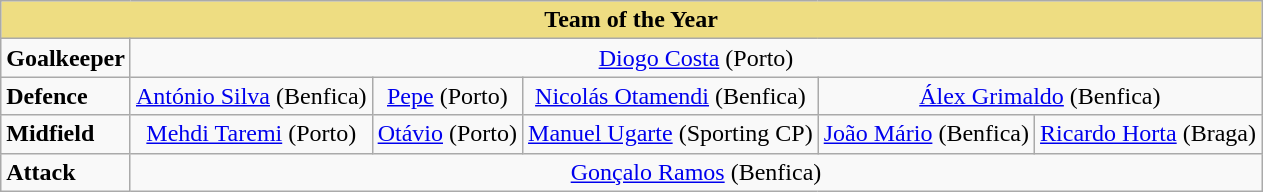<table class="wikitable">
<tr>
<th colspan="6" style="background-color: #eedd82">Team of the Year</th>
</tr>
<tr>
<td><strong>Goalkeeper</strong></td>
<td colspan="5" align="center"> <a href='#'>Diogo Costa</a> (Porto)</td>
</tr>
<tr>
<td><strong>Defence</strong></td>
<td align="center"> <a href='#'>António Silva</a> (Benfica)</td>
<td align="center"> <a href='#'>Pepe</a> (Porto)</td>
<td align="center"> <a href='#'>Nicolás Otamendi</a> (Benfica)</td>
<td colspan="2" align="center"> <a href='#'>Álex Grimaldo</a> (Benfica)</td>
</tr>
<tr>
<td><strong>Midfield</strong></td>
<td align="center"> <a href='#'>Mehdi Taremi</a> (Porto)</td>
<td align="center"> <a href='#'>Otávio</a> (Porto)</td>
<td align="center"> <a href='#'>Manuel Ugarte</a> (Sporting CP)</td>
<td align="center"> <a href='#'>João Mário</a> (Benfica)</td>
<td> <a href='#'>Ricardo Horta</a> (Braga)</td>
</tr>
<tr>
<td><strong>Attack</strong></td>
<td colspan="5" align="center"> <a href='#'>Gonçalo Ramos</a> (Benfica)</td>
</tr>
</table>
